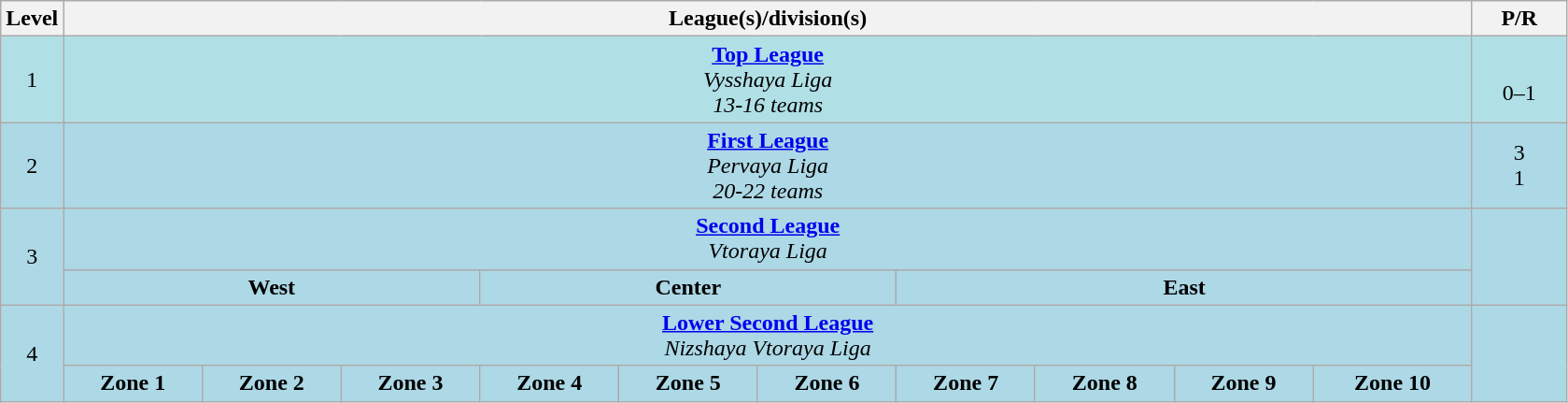<table class="wikitable" style="text-align:center">
<tr>
<th style="width:4%">Level</th>
<th colspan="10" style="width:90%">League(s)/division(s)</th>
<th style="width:6%">P/R</th>
</tr>
<tr bgcolor=powderblue>
<td>1</td>
<td colspan="10"><strong><a href='#'>Top League</a></strong><br><em>Vysshaya Liga</em><br><em>13-16 teams</em></td>
<td><br> 0–1</td>
</tr>
<tr bgcolor=lightblue>
<td>2</td>
<td colspan="10"><strong><a href='#'>First League</a></strong><br><em>Pervaya Liga</em><br><em>20-22 teams</em></td>
<td> 3<br> 1</td>
</tr>
<tr bgcolor=lightblue>
<td rowspan="2">3</td>
<td colspan="10"><strong><a href='#'>Second League</a></strong> <br><em>Vtoraya Liga</em></td>
<td rowspan="2"></td>
</tr>
<tr bgcolor=lightblue>
<td colspan="3"><strong>West</strong><br></td>
<td colspan="3"><strong>Center</strong><br></td>
<td colspan="4"><strong>East</strong><br></td>
</tr>
<tr bgcolor=lightblue>
<td rowspan="2">4</td>
<td colspan="10"><strong><a href='#'>Lower Second League</a></strong> <br><em>Nizshaya Vtoraya Liga</em></td>
<td rowspan="2"></td>
</tr>
<tr bgcolor=lightblue>
<td><strong>Zone 1</strong><br></td>
<td><strong>Zone 2</strong><br></td>
<td><strong>Zone 3</strong><br></td>
<td><strong>Zone 4</strong><br></td>
<td><strong>Zone 5</strong><br></td>
<td><strong>Zone 6</strong><br></td>
<td><strong>Zone 7</strong><br></td>
<td><strong>Zone 8</strong><br></td>
<td><strong>Zone 9</strong><br></td>
<td><strong>Zone 10</strong><br></td>
</tr>
</table>
